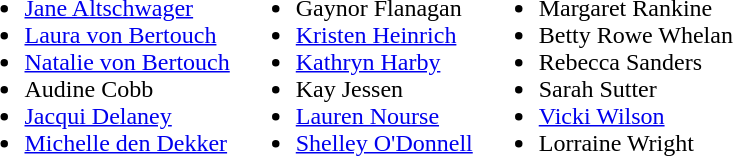<table>
<tr style="vertical-align:top">
<td><br><ul><li><a href='#'>Jane Altschwager</a></li><li><a href='#'>Laura von Bertouch</a></li><li><a href='#'>Natalie von Bertouch</a></li><li>Audine Cobb</li><li><a href='#'>Jacqui Delaney</a></li><li><a href='#'>Michelle den Dekker</a></li></ul></td>
<td><br><ul><li>Gaynor Flanagan</li><li><a href='#'>Kristen Heinrich</a></li><li><a href='#'>Kathryn Harby</a></li><li>Kay Jessen</li><li><a href='#'>Lauren Nourse</a></li><li><a href='#'>Shelley O'Donnell</a></li></ul></td>
<td><br><ul><li>Margaret Rankine</li><li>Betty Rowe Whelan</li><li>Rebecca Sanders</li><li>Sarah Sutter</li><li><a href='#'>Vicki Wilson</a></li><li>Lorraine Wright</li></ul></td>
</tr>
</table>
